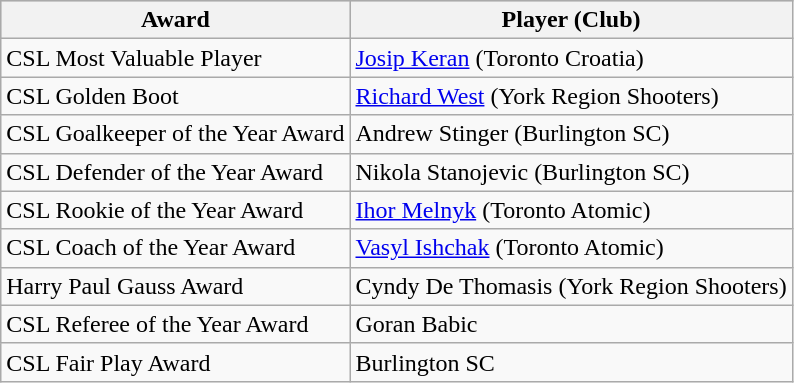<table class="wikitable">
<tr style="background:#cccccc;">
<th>Award</th>
<th>Player (Club)</th>
</tr>
<tr>
<td>CSL Most Valuable Player</td>
<td><a href='#'>Josip Keran</a> (Toronto Croatia)</td>
</tr>
<tr>
<td>CSL Golden Boot</td>
<td><a href='#'>Richard West</a>  (York Region Shooters)</td>
</tr>
<tr>
<td>CSL Goalkeeper of the Year Award</td>
<td>Andrew Stinger (Burlington SC)</td>
</tr>
<tr>
<td>CSL Defender of the Year Award</td>
<td>Nikola Stanojevic (Burlington SC)</td>
</tr>
<tr>
<td>CSL Rookie of the Year Award</td>
<td><a href='#'>Ihor Melnyk</a> (Toronto Atomic)</td>
</tr>
<tr>
<td>CSL Coach of the Year Award</td>
<td><a href='#'>Vasyl Ishchak</a> (Toronto Atomic)</td>
</tr>
<tr>
<td>Harry Paul Gauss Award</td>
<td>Cyndy De Thomasis (York Region Shooters)</td>
</tr>
<tr>
<td>CSL Referee of the Year Award</td>
<td>Goran Babic</td>
</tr>
<tr>
<td>CSL Fair Play Award</td>
<td>Burlington SC</td>
</tr>
</table>
